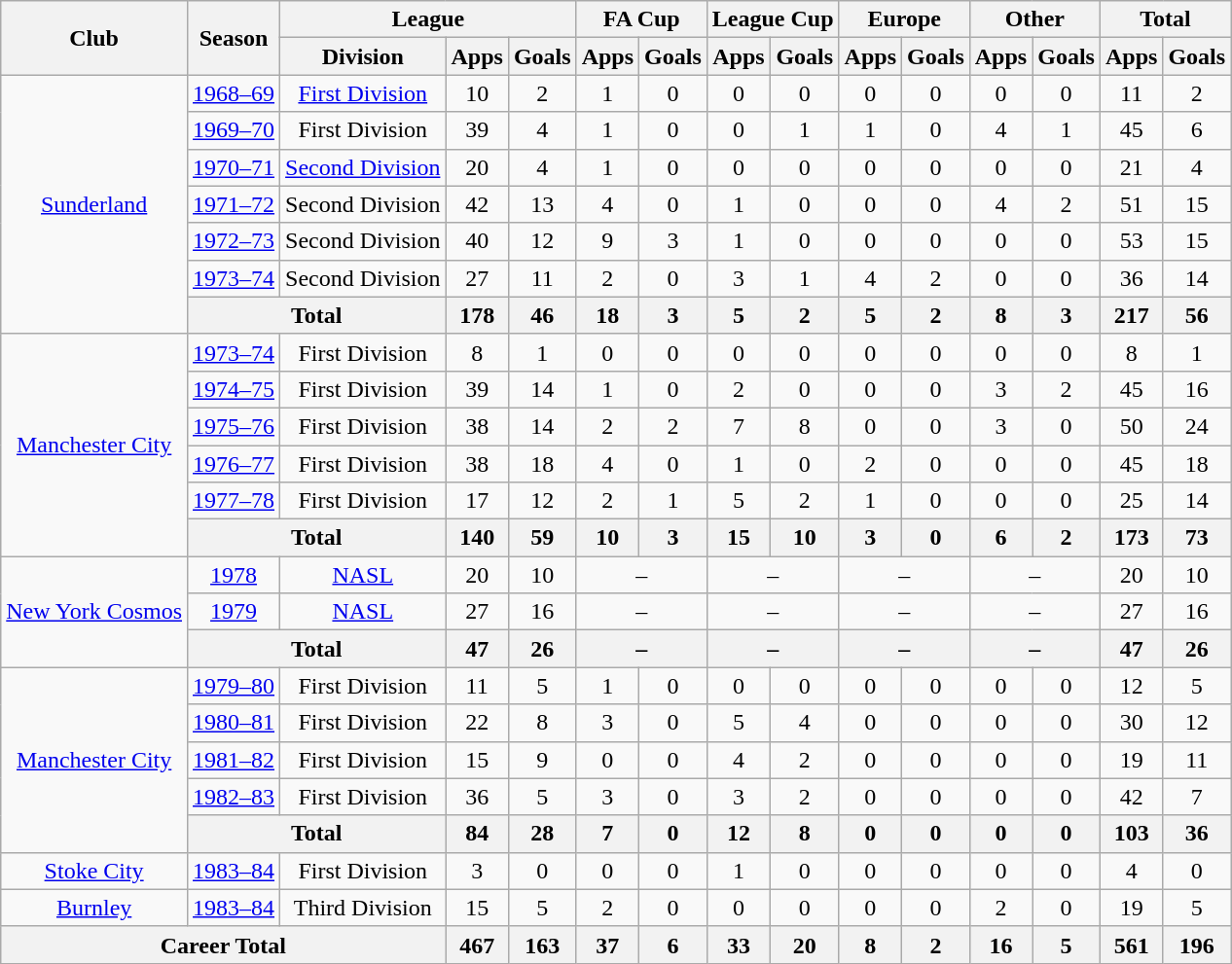<table class="wikitable" style="text-align: center;">
<tr>
<th rowspan="2">Club</th>
<th rowspan="2">Season</th>
<th colspan="3">League</th>
<th colspan="2">FA Cup</th>
<th colspan="2">League Cup</th>
<th colspan="2">Europe</th>
<th colspan="2">Other</th>
<th colspan="2">Total</th>
</tr>
<tr>
<th>Division</th>
<th>Apps</th>
<th>Goals</th>
<th>Apps</th>
<th>Goals</th>
<th>Apps</th>
<th>Goals</th>
<th>Apps</th>
<th>Goals</th>
<th>Apps</th>
<th>Goals</th>
<th>Apps</th>
<th>Goals</th>
</tr>
<tr>
<td rowspan="7"><a href='#'>Sunderland</a></td>
<td><a href='#'>1968–69</a></td>
<td><a href='#'>First Division</a></td>
<td>10</td>
<td>2</td>
<td>1</td>
<td>0</td>
<td>0</td>
<td>0</td>
<td>0</td>
<td>0</td>
<td>0</td>
<td>0</td>
<td>11</td>
<td>2</td>
</tr>
<tr>
<td><a href='#'>1969–70</a></td>
<td>First Division</td>
<td>39</td>
<td>4</td>
<td>1</td>
<td>0</td>
<td>0</td>
<td>1</td>
<td>1</td>
<td>0</td>
<td>4</td>
<td>1</td>
<td>45</td>
<td>6</td>
</tr>
<tr>
<td><a href='#'>1970–71</a></td>
<td><a href='#'>Second Division</a></td>
<td>20</td>
<td>4</td>
<td>1</td>
<td>0</td>
<td>0</td>
<td>0</td>
<td>0</td>
<td>0</td>
<td>0</td>
<td>0</td>
<td>21</td>
<td>4</td>
</tr>
<tr>
<td><a href='#'>1971–72</a></td>
<td>Second Division</td>
<td>42</td>
<td>13</td>
<td>4</td>
<td>0</td>
<td>1</td>
<td>0</td>
<td>0</td>
<td>0</td>
<td>4</td>
<td>2</td>
<td>51</td>
<td>15</td>
</tr>
<tr>
<td><a href='#'>1972–73</a></td>
<td>Second Division</td>
<td>40</td>
<td>12</td>
<td>9</td>
<td>3</td>
<td>1</td>
<td>0</td>
<td>0</td>
<td>0</td>
<td>0</td>
<td>0</td>
<td>53</td>
<td>15</td>
</tr>
<tr>
<td><a href='#'>1973–74</a></td>
<td>Second Division</td>
<td>27</td>
<td>11</td>
<td>2</td>
<td>0</td>
<td>3</td>
<td>1</td>
<td>4</td>
<td>2</td>
<td>0</td>
<td>0</td>
<td>36</td>
<td>14</td>
</tr>
<tr>
<th colspan="2">Total</th>
<th>178</th>
<th>46</th>
<th>18</th>
<th>3</th>
<th>5</th>
<th>2</th>
<th>5</th>
<th>2</th>
<th>8</th>
<th>3</th>
<th>217</th>
<th>56</th>
</tr>
<tr>
<td rowspan="6"><a href='#'>Manchester City</a></td>
<td><a href='#'>1973–74</a></td>
<td>First Division</td>
<td>8</td>
<td>1</td>
<td>0</td>
<td>0</td>
<td>0</td>
<td>0</td>
<td>0</td>
<td>0</td>
<td>0</td>
<td>0</td>
<td>8</td>
<td>1</td>
</tr>
<tr>
<td><a href='#'>1974–75</a></td>
<td>First Division</td>
<td>39</td>
<td>14</td>
<td>1</td>
<td>0</td>
<td>2</td>
<td>0</td>
<td>0</td>
<td>0</td>
<td>3</td>
<td>2</td>
<td>45</td>
<td>16</td>
</tr>
<tr>
<td><a href='#'>1975–76</a></td>
<td>First Division</td>
<td>38</td>
<td>14</td>
<td>2</td>
<td>2</td>
<td>7</td>
<td>8</td>
<td>0</td>
<td>0</td>
<td>3</td>
<td>0</td>
<td>50</td>
<td>24</td>
</tr>
<tr>
<td><a href='#'>1976–77</a></td>
<td>First Division</td>
<td>38</td>
<td>18</td>
<td>4</td>
<td>0</td>
<td>1</td>
<td>0</td>
<td>2</td>
<td>0</td>
<td>0</td>
<td>0</td>
<td>45</td>
<td>18</td>
</tr>
<tr>
<td><a href='#'>1977–78</a></td>
<td>First Division</td>
<td>17</td>
<td>12</td>
<td>2</td>
<td>1</td>
<td>5</td>
<td>2</td>
<td>1</td>
<td>0</td>
<td>0</td>
<td>0</td>
<td>25</td>
<td>14</td>
</tr>
<tr>
<th colspan="2">Total</th>
<th>140</th>
<th>59</th>
<th>10</th>
<th>3</th>
<th>15</th>
<th>10</th>
<th>3</th>
<th>0</th>
<th>6</th>
<th>2</th>
<th>173</th>
<th>73</th>
</tr>
<tr>
<td rowspan="3"><a href='#'>New York Cosmos</a></td>
<td><a href='#'>1978</a></td>
<td><a href='#'>NASL</a></td>
<td>20</td>
<td>10</td>
<td colspan="2">–</td>
<td colspan="2">–</td>
<td colspan="2">–</td>
<td colspan="2">–</td>
<td>20</td>
<td>10</td>
</tr>
<tr>
<td><a href='#'>1979</a></td>
<td><a href='#'>NASL</a></td>
<td>27</td>
<td>16</td>
<td colspan="2">–</td>
<td colspan="2">–</td>
<td colspan="2">–</td>
<td colspan="2">–</td>
<td>27</td>
<td>16</td>
</tr>
<tr>
<th colspan="2">Total</th>
<th>47</th>
<th>26</th>
<th colspan="2">–</th>
<th colspan="2">–</th>
<th colspan="2">–</th>
<th colspan="2">–</th>
<th>47</th>
<th>26</th>
</tr>
<tr>
<td rowspan="5"><a href='#'>Manchester City</a></td>
<td><a href='#'>1979–80</a></td>
<td>First Division</td>
<td>11</td>
<td>5</td>
<td>1</td>
<td>0</td>
<td>0</td>
<td>0</td>
<td>0</td>
<td>0</td>
<td>0</td>
<td>0</td>
<td>12</td>
<td>5</td>
</tr>
<tr>
<td><a href='#'>1980–81</a></td>
<td>First Division</td>
<td>22</td>
<td>8</td>
<td>3</td>
<td>0</td>
<td>5</td>
<td>4</td>
<td>0</td>
<td>0</td>
<td>0</td>
<td>0</td>
<td>30</td>
<td>12</td>
</tr>
<tr>
<td><a href='#'>1981–82</a></td>
<td>First Division</td>
<td>15</td>
<td>9</td>
<td>0</td>
<td>0</td>
<td>4</td>
<td>2</td>
<td>0</td>
<td>0</td>
<td>0</td>
<td>0</td>
<td>19</td>
<td>11</td>
</tr>
<tr>
<td><a href='#'>1982–83</a></td>
<td>First Division</td>
<td>36</td>
<td>5</td>
<td>3</td>
<td>0</td>
<td>3</td>
<td>2</td>
<td>0</td>
<td>0</td>
<td>0</td>
<td>0</td>
<td>42</td>
<td>7</td>
</tr>
<tr>
<th colspan="2">Total</th>
<th>84</th>
<th>28</th>
<th>7</th>
<th>0</th>
<th>12</th>
<th>8</th>
<th>0</th>
<th>0</th>
<th>0</th>
<th>0</th>
<th>103</th>
<th>36</th>
</tr>
<tr>
<td><a href='#'>Stoke City</a></td>
<td><a href='#'>1983–84</a></td>
<td>First Division</td>
<td>3</td>
<td>0</td>
<td>0</td>
<td>0</td>
<td>1</td>
<td>0</td>
<td>0</td>
<td>0</td>
<td>0</td>
<td>0</td>
<td>4</td>
<td>0</td>
</tr>
<tr>
<td><a href='#'>Burnley</a></td>
<td><a href='#'>1983–84</a></td>
<td>Third Division</td>
<td>15</td>
<td>5</td>
<td>2</td>
<td>0</td>
<td>0</td>
<td>0</td>
<td>0</td>
<td>0</td>
<td>2</td>
<td>0</td>
<td>19</td>
<td>5</td>
</tr>
<tr>
<th colspan="3">Career Total</th>
<th>467</th>
<th>163</th>
<th>37</th>
<th>6</th>
<th>33</th>
<th>20</th>
<th>8</th>
<th>2</th>
<th>16</th>
<th>5</th>
<th>561</th>
<th>196</th>
</tr>
</table>
